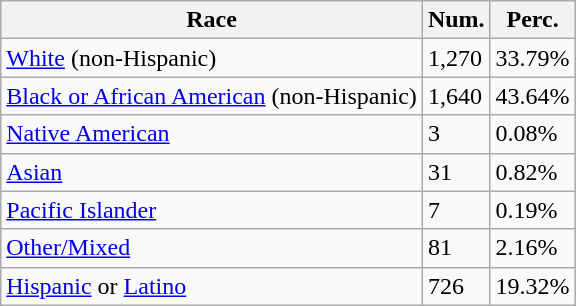<table class="wikitable">
<tr>
<th>Race</th>
<th>Num.</th>
<th>Perc.</th>
</tr>
<tr>
<td><a href='#'>White</a> (non-Hispanic)</td>
<td>1,270</td>
<td>33.79%</td>
</tr>
<tr>
<td><a href='#'>Black or African American</a> (non-Hispanic)</td>
<td>1,640</td>
<td>43.64%</td>
</tr>
<tr>
<td><a href='#'>Native American</a></td>
<td>3</td>
<td>0.08%</td>
</tr>
<tr>
<td><a href='#'>Asian</a></td>
<td>31</td>
<td>0.82%</td>
</tr>
<tr>
<td><a href='#'>Pacific Islander</a></td>
<td>7</td>
<td>0.19%</td>
</tr>
<tr>
<td><a href='#'>Other/Mixed</a></td>
<td>81</td>
<td>2.16%</td>
</tr>
<tr>
<td><a href='#'>Hispanic</a> or <a href='#'>Latino</a></td>
<td>726</td>
<td>19.32%</td>
</tr>
</table>
